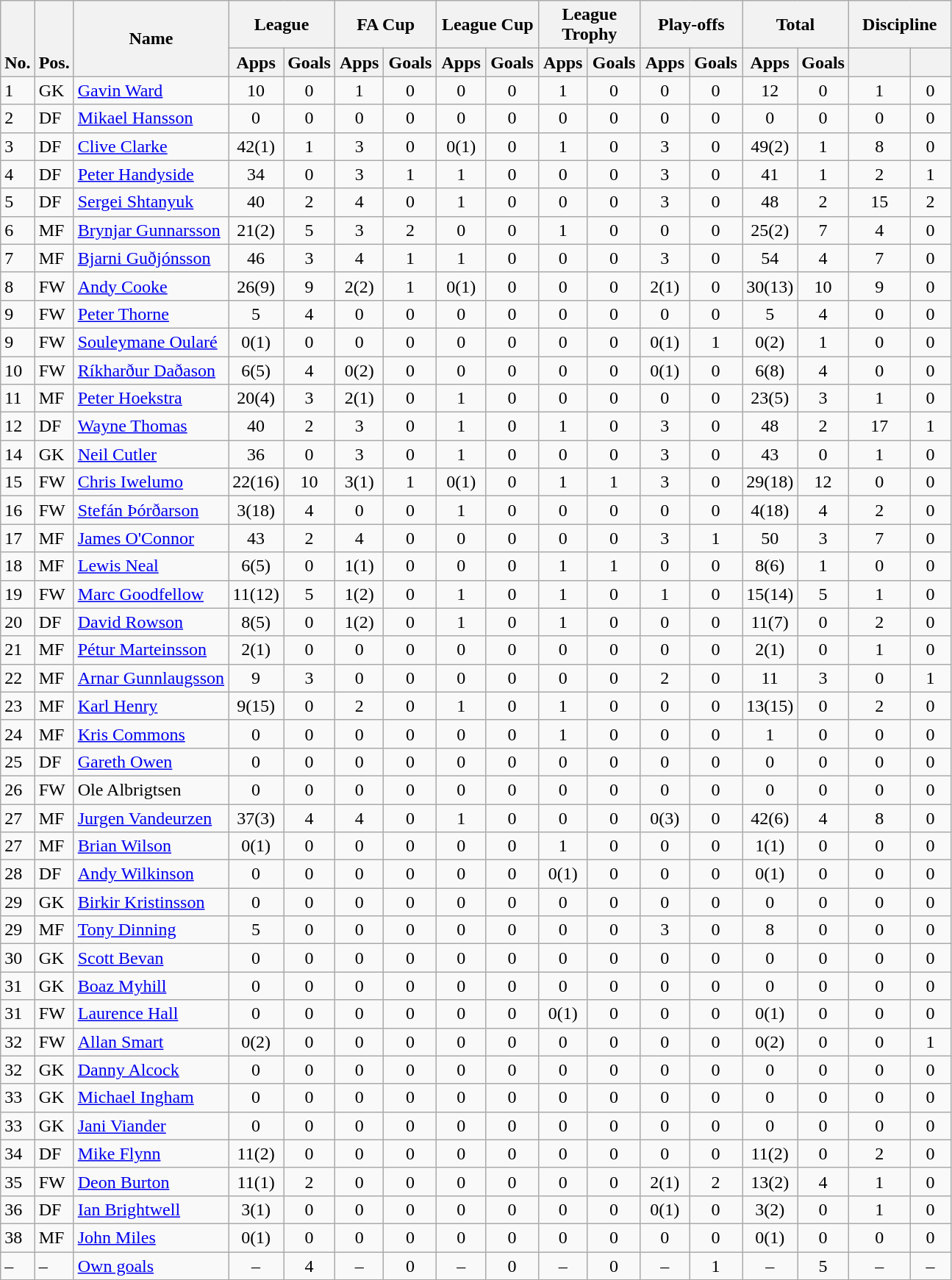<table class="wikitable" style="text-align:center">
<tr>
<th rowspan="2" valign="bottom">No.</th>
<th rowspan="2" valign="bottom">Pos.</th>
<th rowspan="2">Name</th>
<th colspan="2" width="85">League</th>
<th colspan="2" width="85">FA Cup</th>
<th colspan="2" width="85">League Cup</th>
<th colspan="2" width="85">League Trophy</th>
<th colspan="2" width="85">Play-offs</th>
<th colspan="2" width="85">Total</th>
<th colspan="2" width="85">Discipline</th>
</tr>
<tr>
<th>Apps</th>
<th>Goals</th>
<th>Apps</th>
<th>Goals</th>
<th>Apps</th>
<th>Goals</th>
<th>Apps</th>
<th>Goals</th>
<th>Apps</th>
<th>Goals</th>
<th>Apps</th>
<th>Goals</th>
<th></th>
<th></th>
</tr>
<tr>
<td align="left">1</td>
<td align="left">GK</td>
<td align="left"> <a href='#'>Gavin Ward</a></td>
<td>10</td>
<td>0</td>
<td>1</td>
<td>0</td>
<td>0</td>
<td>0</td>
<td>1</td>
<td>0</td>
<td>0</td>
<td>0</td>
<td>12</td>
<td>0</td>
<td>1</td>
<td>0</td>
</tr>
<tr>
<td align="left">2</td>
<td align="left">DF</td>
<td align="left"> <a href='#'>Mikael Hansson</a></td>
<td>0</td>
<td>0</td>
<td>0</td>
<td>0</td>
<td>0</td>
<td>0</td>
<td>0</td>
<td>0</td>
<td>0</td>
<td>0</td>
<td>0</td>
<td>0</td>
<td>0</td>
<td>0</td>
</tr>
<tr>
<td align="left">3</td>
<td align="left">DF</td>
<td align="left"> <a href='#'>Clive Clarke</a></td>
<td>42(1)</td>
<td>1</td>
<td>3</td>
<td>0</td>
<td>0(1)</td>
<td>0</td>
<td>1</td>
<td>0</td>
<td>3</td>
<td>0</td>
<td>49(2)</td>
<td>1</td>
<td>8</td>
<td>0</td>
</tr>
<tr>
<td align="left">4</td>
<td align="left">DF</td>
<td align="left"> <a href='#'>Peter Handyside</a></td>
<td>34</td>
<td>0</td>
<td>3</td>
<td>1</td>
<td>1</td>
<td>0</td>
<td>0</td>
<td>0</td>
<td>3</td>
<td>0</td>
<td>41</td>
<td>1</td>
<td>2</td>
<td>1</td>
</tr>
<tr>
<td align="left">5</td>
<td align="left">DF</td>
<td align="left"> <a href='#'>Sergei Shtanyuk</a></td>
<td>40</td>
<td>2</td>
<td>4</td>
<td>0</td>
<td>1</td>
<td>0</td>
<td>0</td>
<td>0</td>
<td>3</td>
<td>0</td>
<td>48</td>
<td>2</td>
<td>15</td>
<td>2</td>
</tr>
<tr>
<td align="left">6</td>
<td align="left">MF</td>
<td align="left"> <a href='#'>Brynjar Gunnarsson</a></td>
<td>21(2)</td>
<td>5</td>
<td>3</td>
<td>2</td>
<td>0</td>
<td>0</td>
<td>1</td>
<td>0</td>
<td>0</td>
<td>0</td>
<td>25(2)</td>
<td>7</td>
<td>4</td>
<td>0</td>
</tr>
<tr>
<td align="left">7</td>
<td align="left">MF</td>
<td align="left"> <a href='#'>Bjarni Guðjónsson</a></td>
<td>46</td>
<td>3</td>
<td>4</td>
<td>1</td>
<td>1</td>
<td>0</td>
<td>0</td>
<td>0</td>
<td>3</td>
<td>0</td>
<td>54</td>
<td>4</td>
<td>7</td>
<td>0</td>
</tr>
<tr>
<td align="left">8</td>
<td align="left">FW</td>
<td align="left"> <a href='#'>Andy Cooke</a></td>
<td>26(9)</td>
<td>9</td>
<td>2(2)</td>
<td>1</td>
<td>0(1)</td>
<td>0</td>
<td>0</td>
<td>0</td>
<td>2(1)</td>
<td>0</td>
<td>30(13)</td>
<td>10</td>
<td>9</td>
<td>0</td>
</tr>
<tr>
<td align="left">9</td>
<td align="left">FW</td>
<td align="left"> <a href='#'>Peter Thorne</a></td>
<td>5</td>
<td>4</td>
<td>0</td>
<td>0</td>
<td>0</td>
<td>0</td>
<td>0</td>
<td>0</td>
<td>0</td>
<td>0</td>
<td>5</td>
<td>4</td>
<td>0</td>
<td>0</td>
</tr>
<tr>
<td align="left">9</td>
<td align="left">FW</td>
<td align="left"> <a href='#'>Souleymane Oularé</a></td>
<td>0(1)</td>
<td>0</td>
<td>0</td>
<td>0</td>
<td>0</td>
<td>0</td>
<td>0</td>
<td>0</td>
<td>0(1)</td>
<td>1</td>
<td>0(2)</td>
<td>1</td>
<td>0</td>
<td>0</td>
</tr>
<tr>
<td align="left">10</td>
<td align="left">FW</td>
<td align="left"> <a href='#'>Ríkharður Daðason</a></td>
<td>6(5)</td>
<td>4</td>
<td>0(2)</td>
<td>0</td>
<td>0</td>
<td>0</td>
<td>0</td>
<td>0</td>
<td>0(1)</td>
<td>0</td>
<td>6(8)</td>
<td>4</td>
<td>0</td>
<td>0</td>
</tr>
<tr>
<td align="left">11</td>
<td align="left">MF</td>
<td align="left"> <a href='#'>Peter Hoekstra</a></td>
<td>20(4)</td>
<td>3</td>
<td>2(1)</td>
<td>0</td>
<td>1</td>
<td>0</td>
<td>0</td>
<td>0</td>
<td>0</td>
<td>0</td>
<td>23(5)</td>
<td>3</td>
<td>1</td>
<td>0</td>
</tr>
<tr>
<td align="left">12</td>
<td align="left">DF</td>
<td align="left"> <a href='#'>Wayne Thomas</a></td>
<td>40</td>
<td>2</td>
<td>3</td>
<td>0</td>
<td>1</td>
<td>0</td>
<td>1</td>
<td>0</td>
<td>3</td>
<td>0</td>
<td>48</td>
<td>2</td>
<td>17</td>
<td>1</td>
</tr>
<tr>
<td align="left">14</td>
<td align="left">GK</td>
<td align="left"> <a href='#'>Neil Cutler</a></td>
<td>36</td>
<td>0</td>
<td>3</td>
<td>0</td>
<td>1</td>
<td>0</td>
<td>0</td>
<td>0</td>
<td>3</td>
<td>0</td>
<td>43</td>
<td>0</td>
<td>1</td>
<td>0</td>
</tr>
<tr>
<td align="left">15</td>
<td align="left">FW</td>
<td align="left"> <a href='#'>Chris Iwelumo</a></td>
<td>22(16)</td>
<td>10</td>
<td>3(1)</td>
<td>1</td>
<td>0(1)</td>
<td>0</td>
<td>1</td>
<td>1</td>
<td>3</td>
<td>0</td>
<td>29(18)</td>
<td>12</td>
<td>0</td>
<td>0</td>
</tr>
<tr>
<td align="left">16</td>
<td align="left">FW</td>
<td align="left"> <a href='#'>Stefán Þórðarson</a></td>
<td>3(18)</td>
<td>4</td>
<td>0</td>
<td>0</td>
<td>1</td>
<td>0</td>
<td>0</td>
<td>0</td>
<td>0</td>
<td>0</td>
<td>4(18)</td>
<td>4</td>
<td>2</td>
<td>0</td>
</tr>
<tr>
<td align="left">17</td>
<td align="left">MF</td>
<td align="left"> <a href='#'>James O'Connor</a></td>
<td>43</td>
<td>2</td>
<td>4</td>
<td>0</td>
<td>0</td>
<td>0</td>
<td>0</td>
<td>0</td>
<td>3</td>
<td>1</td>
<td>50</td>
<td>3</td>
<td>7</td>
<td>0</td>
</tr>
<tr>
<td align="left">18</td>
<td align="left">MF</td>
<td align="left"> <a href='#'>Lewis Neal</a></td>
<td>6(5)</td>
<td>0</td>
<td>1(1)</td>
<td>0</td>
<td>0</td>
<td>0</td>
<td>1</td>
<td>1</td>
<td>0</td>
<td>0</td>
<td>8(6)</td>
<td>1</td>
<td>0</td>
<td>0</td>
</tr>
<tr>
<td align="left">19</td>
<td align="left">FW</td>
<td align="left"> <a href='#'>Marc Goodfellow</a></td>
<td>11(12)</td>
<td>5</td>
<td>1(2)</td>
<td>0</td>
<td>1</td>
<td>0</td>
<td>1</td>
<td>0</td>
<td>1</td>
<td>0</td>
<td>15(14)</td>
<td>5</td>
<td>1</td>
<td>0</td>
</tr>
<tr>
<td align="left">20</td>
<td align="left">DF</td>
<td align="left"> <a href='#'>David Rowson</a></td>
<td>8(5)</td>
<td>0</td>
<td>1(2)</td>
<td>0</td>
<td>1</td>
<td>0</td>
<td>1</td>
<td>0</td>
<td>0</td>
<td>0</td>
<td>11(7)</td>
<td>0</td>
<td>2</td>
<td>0</td>
</tr>
<tr>
<td align="left">21</td>
<td align="left">MF</td>
<td align="left"> <a href='#'>Pétur Marteinsson</a></td>
<td>2(1)</td>
<td>0</td>
<td>0</td>
<td>0</td>
<td>0</td>
<td>0</td>
<td>0</td>
<td>0</td>
<td>0</td>
<td>0</td>
<td>2(1)</td>
<td>0</td>
<td>1</td>
<td>0</td>
</tr>
<tr>
<td align="left">22</td>
<td align="left">MF</td>
<td align="left"> <a href='#'>Arnar Gunnlaugsson</a></td>
<td>9</td>
<td>3</td>
<td>0</td>
<td>0</td>
<td>0</td>
<td>0</td>
<td>0</td>
<td>0</td>
<td>2</td>
<td>0</td>
<td>11</td>
<td>3</td>
<td>0</td>
<td>1</td>
</tr>
<tr>
<td align="left">23</td>
<td align="left">MF</td>
<td align="left"> <a href='#'>Karl Henry</a></td>
<td>9(15)</td>
<td>0</td>
<td>2</td>
<td>0</td>
<td>1</td>
<td>0</td>
<td>1</td>
<td>0</td>
<td>0</td>
<td>0</td>
<td>13(15)</td>
<td>0</td>
<td>2</td>
<td>0</td>
</tr>
<tr>
<td align="left">24</td>
<td align="left">MF</td>
<td align="left"> <a href='#'>Kris Commons</a></td>
<td>0</td>
<td>0</td>
<td>0</td>
<td>0</td>
<td>0</td>
<td>0</td>
<td>1</td>
<td>0</td>
<td>0</td>
<td>0</td>
<td>1</td>
<td>0</td>
<td>0</td>
<td>0</td>
</tr>
<tr>
<td align="left">25</td>
<td align="left">DF</td>
<td align="left"> <a href='#'>Gareth Owen</a></td>
<td>0</td>
<td>0</td>
<td>0</td>
<td>0</td>
<td>0</td>
<td>0</td>
<td>0</td>
<td>0</td>
<td>0</td>
<td>0</td>
<td>0</td>
<td>0</td>
<td>0</td>
<td>0</td>
</tr>
<tr>
<td align="left">26</td>
<td align="left">FW</td>
<td align="left"> Ole Albrigtsen</td>
<td>0</td>
<td>0</td>
<td>0</td>
<td>0</td>
<td>0</td>
<td>0</td>
<td>0</td>
<td>0</td>
<td>0</td>
<td>0</td>
<td>0</td>
<td>0</td>
<td>0</td>
<td>0</td>
</tr>
<tr>
<td align="left">27</td>
<td align="left">MF</td>
<td align="left"> <a href='#'>Jurgen Vandeurzen</a></td>
<td>37(3)</td>
<td>4</td>
<td>4</td>
<td>0</td>
<td>1</td>
<td>0</td>
<td>0</td>
<td>0</td>
<td>0(3)</td>
<td>0</td>
<td>42(6)</td>
<td>4</td>
<td>8</td>
<td>0</td>
</tr>
<tr>
<td align="left">27</td>
<td align="left">MF</td>
<td align="left"> <a href='#'>Brian Wilson</a></td>
<td>0(1)</td>
<td>0</td>
<td>0</td>
<td>0</td>
<td>0</td>
<td>0</td>
<td>1</td>
<td>0</td>
<td>0</td>
<td>0</td>
<td>1(1)</td>
<td>0</td>
<td>0</td>
<td>0</td>
</tr>
<tr>
<td align="left">28</td>
<td align="left">DF</td>
<td align="left"> <a href='#'>Andy Wilkinson</a></td>
<td>0</td>
<td>0</td>
<td>0</td>
<td>0</td>
<td>0</td>
<td>0</td>
<td>0(1)</td>
<td>0</td>
<td>0</td>
<td>0</td>
<td>0(1)</td>
<td>0</td>
<td>0</td>
<td>0</td>
</tr>
<tr>
<td align="left">29</td>
<td align="left">GK</td>
<td align="left"> <a href='#'>Birkir Kristinsson</a></td>
<td>0</td>
<td>0</td>
<td>0</td>
<td>0</td>
<td>0</td>
<td>0</td>
<td>0</td>
<td>0</td>
<td>0</td>
<td>0</td>
<td>0</td>
<td>0</td>
<td>0</td>
<td>0</td>
</tr>
<tr>
<td align="left">29</td>
<td align="left">MF</td>
<td align="left"> <a href='#'>Tony Dinning</a></td>
<td>5</td>
<td>0</td>
<td>0</td>
<td>0</td>
<td>0</td>
<td>0</td>
<td>0</td>
<td>0</td>
<td>3</td>
<td>0</td>
<td>8</td>
<td>0</td>
<td>0</td>
<td>0</td>
</tr>
<tr>
<td align="left">30</td>
<td align="left">GK</td>
<td align="left"> <a href='#'>Scott Bevan</a></td>
<td>0</td>
<td>0</td>
<td>0</td>
<td>0</td>
<td>0</td>
<td>0</td>
<td>0</td>
<td>0</td>
<td>0</td>
<td>0</td>
<td>0</td>
<td>0</td>
<td>0</td>
<td>0</td>
</tr>
<tr>
<td align="left">31</td>
<td align="left">GK</td>
<td align="left"> <a href='#'>Boaz Myhill</a></td>
<td>0</td>
<td>0</td>
<td>0</td>
<td>0</td>
<td>0</td>
<td>0</td>
<td>0</td>
<td>0</td>
<td>0</td>
<td>0</td>
<td>0</td>
<td>0</td>
<td>0</td>
<td>0</td>
</tr>
<tr>
<td align="left">31</td>
<td align="left">FW</td>
<td align="left"> <a href='#'>Laurence Hall</a></td>
<td>0</td>
<td>0</td>
<td>0</td>
<td>0</td>
<td>0</td>
<td>0</td>
<td>0(1)</td>
<td>0</td>
<td>0</td>
<td>0</td>
<td>0(1)</td>
<td>0</td>
<td>0</td>
<td>0</td>
</tr>
<tr>
<td align="left">32</td>
<td align="left">FW</td>
<td align="left"> <a href='#'>Allan Smart</a></td>
<td>0(2)</td>
<td>0</td>
<td>0</td>
<td>0</td>
<td>0</td>
<td>0</td>
<td>0</td>
<td>0</td>
<td>0</td>
<td>0</td>
<td>0(2)</td>
<td>0</td>
<td>0</td>
<td>1</td>
</tr>
<tr>
<td align="left">32</td>
<td align="left">GK</td>
<td align="left"> <a href='#'>Danny Alcock</a></td>
<td>0</td>
<td>0</td>
<td>0</td>
<td>0</td>
<td>0</td>
<td>0</td>
<td>0</td>
<td>0</td>
<td>0</td>
<td>0</td>
<td>0</td>
<td>0</td>
<td>0</td>
<td>0</td>
</tr>
<tr>
<td align="left">33</td>
<td align="left">GK</td>
<td align="left"> <a href='#'>Michael Ingham</a></td>
<td>0</td>
<td>0</td>
<td>0</td>
<td>0</td>
<td>0</td>
<td>0</td>
<td>0</td>
<td>0</td>
<td>0</td>
<td>0</td>
<td>0</td>
<td>0</td>
<td>0</td>
<td>0</td>
</tr>
<tr>
<td align="left">33</td>
<td align="left">GK</td>
<td align="left"> <a href='#'>Jani Viander</a></td>
<td>0</td>
<td>0</td>
<td>0</td>
<td>0</td>
<td>0</td>
<td>0</td>
<td>0</td>
<td>0</td>
<td>0</td>
<td>0</td>
<td>0</td>
<td>0</td>
<td>0</td>
<td>0</td>
</tr>
<tr>
<td align="left">34</td>
<td align="left">DF</td>
<td align="left"> <a href='#'>Mike Flynn</a></td>
<td>11(2)</td>
<td>0</td>
<td>0</td>
<td>0</td>
<td>0</td>
<td>0</td>
<td>0</td>
<td>0</td>
<td>0</td>
<td>0</td>
<td>11(2)</td>
<td>0</td>
<td>2</td>
<td>0</td>
</tr>
<tr>
<td align="left">35</td>
<td align="left">FW</td>
<td align="left"> <a href='#'>Deon Burton</a></td>
<td>11(1)</td>
<td>2</td>
<td>0</td>
<td>0</td>
<td>0</td>
<td>0</td>
<td>0</td>
<td>0</td>
<td>2(1)</td>
<td>2</td>
<td>13(2)</td>
<td>4</td>
<td>1</td>
<td>0</td>
</tr>
<tr>
<td align="left">36</td>
<td align="left">DF</td>
<td align="left"> <a href='#'>Ian Brightwell</a></td>
<td>3(1)</td>
<td>0</td>
<td>0</td>
<td>0</td>
<td>0</td>
<td>0</td>
<td>0</td>
<td>0</td>
<td>0(1)</td>
<td>0</td>
<td>3(2)</td>
<td>0</td>
<td>1</td>
<td>0</td>
</tr>
<tr>
<td align="left">38</td>
<td align="left">MF</td>
<td align="left"> <a href='#'>John Miles</a></td>
<td>0(1)</td>
<td>0</td>
<td>0</td>
<td>0</td>
<td>0</td>
<td>0</td>
<td>0</td>
<td>0</td>
<td>0</td>
<td>0</td>
<td>0(1)</td>
<td>0</td>
<td>0</td>
<td>0</td>
</tr>
<tr>
<td align="left">–</td>
<td align="left">–</td>
<td align="left"><a href='#'>Own goals</a></td>
<td>–</td>
<td>4</td>
<td>–</td>
<td>0</td>
<td>–</td>
<td>0</td>
<td>–</td>
<td>0</td>
<td>–</td>
<td>1</td>
<td>–</td>
<td>5</td>
<td>–</td>
<td>–</td>
</tr>
</table>
